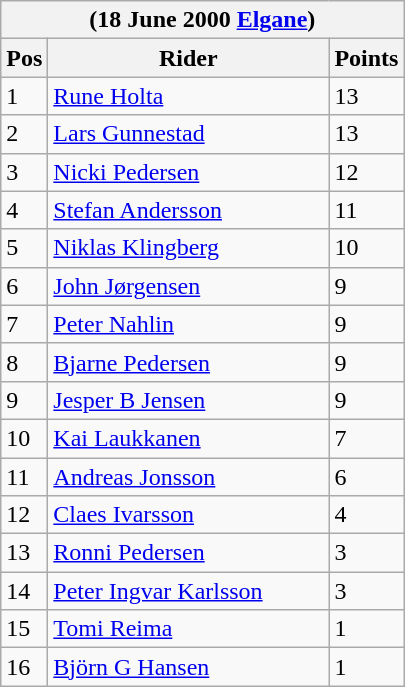<table class="wikitable">
<tr>
<th colspan="6">(18 June 2000  <a href='#'>Elgane</a>)</th>
</tr>
<tr>
<th width=20>Pos</th>
<th width=180>Rider</th>
<th width=40>Points</th>
</tr>
<tr>
<td>1</td>
<td style="text-align:left;"> <a href='#'>Rune Holta</a></td>
<td>13</td>
</tr>
<tr>
<td>2</td>
<td style="text-align:left;"> <a href='#'>Lars Gunnestad</a></td>
<td>13</td>
</tr>
<tr>
<td>3</td>
<td style="text-align:left;"> <a href='#'>Nicki Pedersen</a></td>
<td>12</td>
</tr>
<tr>
<td>4</td>
<td style="text-align:left;"> <a href='#'>Stefan Andersson</a></td>
<td>11</td>
</tr>
<tr>
<td>5</td>
<td style="text-align:left;"> <a href='#'>Niklas Klingberg</a></td>
<td>10</td>
</tr>
<tr>
<td>6</td>
<td style="text-align:left;"> <a href='#'>John Jørgensen</a></td>
<td>9</td>
</tr>
<tr>
<td>7</td>
<td style="text-align:left;"> <a href='#'>Peter Nahlin</a></td>
<td>9</td>
</tr>
<tr>
<td>8</td>
<td style="text-align:left;"> <a href='#'>Bjarne Pedersen</a></td>
<td>9</td>
</tr>
<tr>
<td>9</td>
<td style="text-align:left;"> <a href='#'>Jesper B Jensen</a></td>
<td>9</td>
</tr>
<tr>
<td>10</td>
<td style="text-align:left;"> <a href='#'>Kai Laukkanen</a></td>
<td>7</td>
</tr>
<tr>
<td>11</td>
<td style="text-align:left;"> <a href='#'>Andreas Jonsson</a></td>
<td>6</td>
</tr>
<tr>
<td>12</td>
<td style="text-align:left;"> <a href='#'>Claes Ivarsson</a></td>
<td>4</td>
</tr>
<tr>
<td>13</td>
<td style="text-align:left;"> <a href='#'>Ronni Pedersen</a></td>
<td>3</td>
</tr>
<tr>
<td>14</td>
<td style="text-align:left;"> <a href='#'>Peter Ingvar Karlsson</a></td>
<td>3</td>
</tr>
<tr>
<td>15</td>
<td style="text-align:left;"> <a href='#'>Tomi Reima</a></td>
<td>1</td>
</tr>
<tr>
<td>16</td>
<td style="text-align:left;"> <a href='#'>Björn G Hansen</a></td>
<td>1</td>
</tr>
</table>
